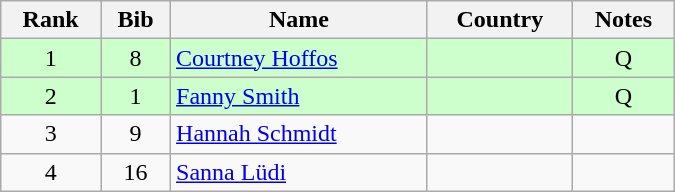<table class="wikitable" style="text-align:center; width:450px">
<tr>
<th>Rank</th>
<th>Bib</th>
<th>Name</th>
<th>Country</th>
<th>Notes</th>
</tr>
<tr bgcolor=ccffcc>
<td>1</td>
<td>8</td>
<td align=left><a href='#'>Courtney Hoffos</a></td>
<td align=left></td>
<td>Q</td>
</tr>
<tr bgcolor=ccffcc>
<td>2</td>
<td>1</td>
<td align=left><a href='#'>Fanny Smith</a></td>
<td align=left></td>
<td>Q</td>
</tr>
<tr>
<td>3</td>
<td>9</td>
<td align=left><a href='#'>Hannah Schmidt</a></td>
<td align=left></td>
<td></td>
</tr>
<tr>
<td>4</td>
<td>16</td>
<td align=left><a href='#'>Sanna Lüdi</a></td>
<td align=left></td>
<td></td>
</tr>
</table>
